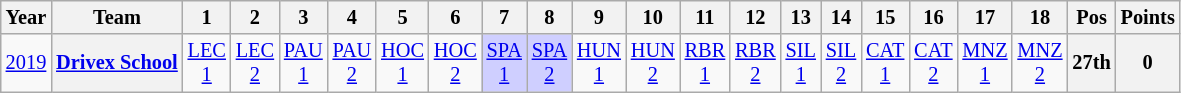<table class="wikitable" style="text-align:center; font-size:85%">
<tr>
<th>Year</th>
<th>Team</th>
<th>1</th>
<th>2</th>
<th>3</th>
<th>4</th>
<th>5</th>
<th>6</th>
<th>7</th>
<th>8</th>
<th>9</th>
<th>10</th>
<th>11</th>
<th>12</th>
<th>13</th>
<th>14</th>
<th>15</th>
<th>16</th>
<th>17</th>
<th>18</th>
<th>Pos</th>
<th>Points</th>
</tr>
<tr>
<td><a href='#'>2019</a></td>
<th nowrap><a href='#'>Drivex School</a></th>
<td><a href='#'>LEC<br>1</a></td>
<td><a href='#'>LEC<br>2</a></td>
<td><a href='#'>PAU<br>1</a></td>
<td><a href='#'>PAU<br>2</a></td>
<td><a href='#'>HOC<br>1</a></td>
<td><a href='#'>HOC<br>2</a></td>
<td style="background:#CFCFFF;"><a href='#'>SPA<br>1</a><br></td>
<td style="background:#CFCFFF;"><a href='#'>SPA<br>2</a><br></td>
<td><a href='#'>HUN<br>1</a></td>
<td><a href='#'>HUN<br>2</a></td>
<td><a href='#'>RBR<br>1</a></td>
<td><a href='#'>RBR<br>2</a></td>
<td><a href='#'>SIL<br>1</a></td>
<td><a href='#'>SIL<br>2</a></td>
<td><a href='#'>CAT<br>1</a></td>
<td><a href='#'>CAT<br>2</a></td>
<td><a href='#'>MNZ<br>1</a></td>
<td><a href='#'>MNZ<br>2</a></td>
<th>27th</th>
<th>0</th>
</tr>
</table>
